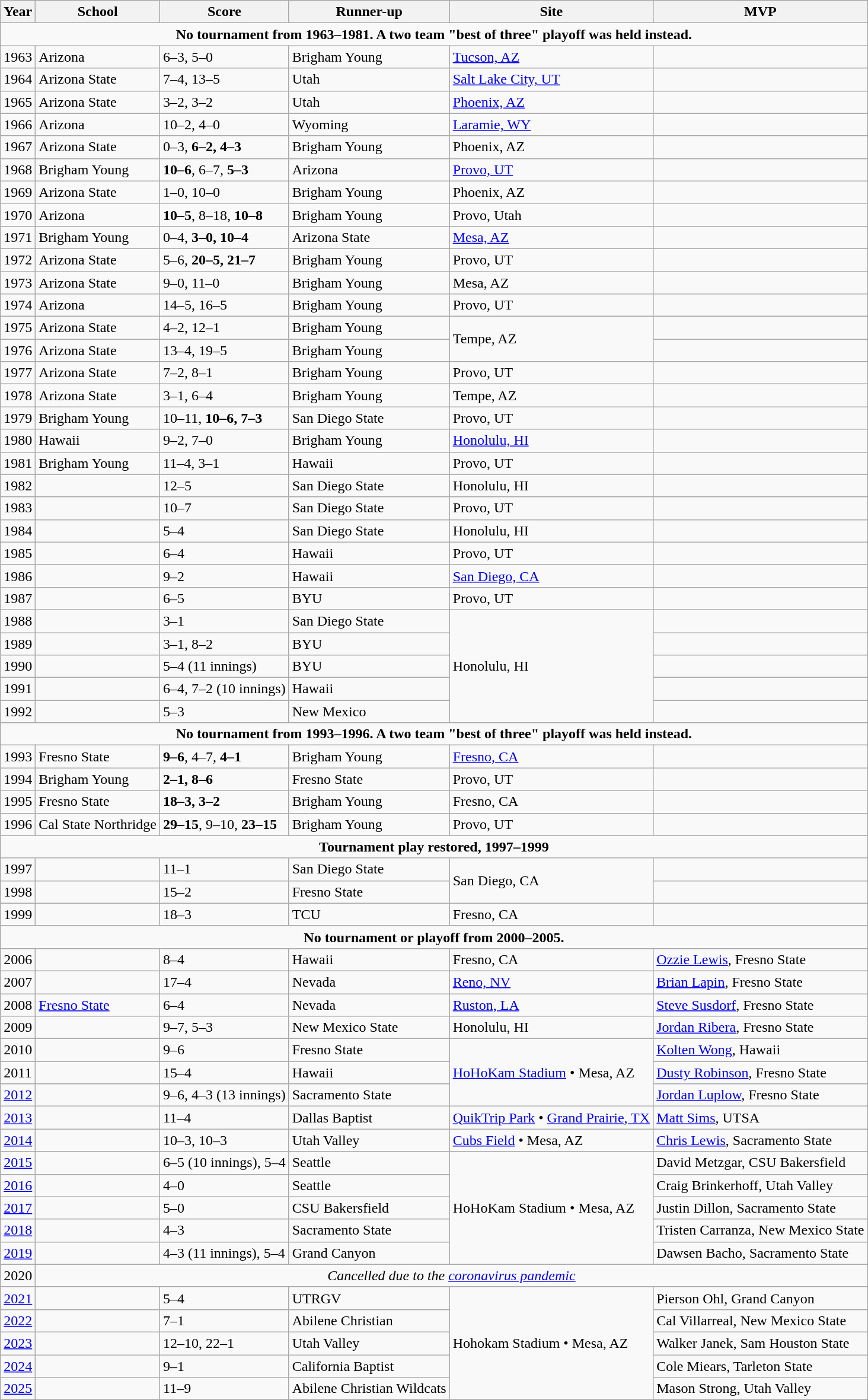<table class="wikitable">
<tr>
<th>Year</th>
<th>School</th>
<th>Score</th>
<th>Runner-up</th>
<th>Site</th>
<th>MVP</th>
</tr>
<tr>
<td colspan="6" align="center"><strong>No tournament from 1963–1981. A two team "best of three" playoff was held instead.</strong></td>
</tr>
<tr>
<td>1963</td>
<td>Arizona</td>
<td>6–3, 5–0</td>
<td>Brigham Young</td>
<td><a href='#'>Tucson, AZ</a></td>
<td></td>
</tr>
<tr>
<td>1964</td>
<td>Arizona State</td>
<td>7–4, 13–5</td>
<td>Utah</td>
<td><a href='#'>Salt Lake City, UT</a></td>
<td></td>
</tr>
<tr>
<td>1965</td>
<td>Arizona State</td>
<td>3–2, 3–2</td>
<td>Utah</td>
<td><a href='#'>Phoenix, AZ</a></td>
<td></td>
</tr>
<tr>
<td>1966</td>
<td>Arizona</td>
<td>10–2, 4–0</td>
<td>Wyoming</td>
<td><a href='#'>Laramie, WY</a></td>
<td></td>
</tr>
<tr>
<td>1967</td>
<td>Arizona State</td>
<td>0–3, <strong>6–2, 4–3</strong></td>
<td>Brigham Young</td>
<td>Phoenix, AZ</td>
<td></td>
</tr>
<tr>
<td>1968</td>
<td>Brigham Young</td>
<td><strong>10–6</strong>, 6–7, <strong>5–3</strong></td>
<td>Arizona</td>
<td><a href='#'>Provo, UT</a></td>
<td></td>
</tr>
<tr>
<td>1969</td>
<td>Arizona State</td>
<td>1–0, 10–0</td>
<td>Brigham Young</td>
<td>Phoenix, AZ</td>
<td></td>
</tr>
<tr>
<td>1970</td>
<td>Arizona</td>
<td><strong>10–5</strong>, 8–18, <strong>10–8</strong></td>
<td>Brigham Young</td>
<td>Provo, Utah</td>
<td></td>
</tr>
<tr>
<td>1971</td>
<td>Brigham Young</td>
<td>0–4, <strong>3–0, 10–4</strong></td>
<td>Arizona State</td>
<td><a href='#'>Mesa, AZ</a></td>
<td></td>
</tr>
<tr>
<td>1972</td>
<td>Arizona State</td>
<td>5–6, <strong>20–5, 21–7</strong></td>
<td>Brigham Young</td>
<td>Provo, UT</td>
<td></td>
</tr>
<tr>
<td>1973</td>
<td>Arizona State</td>
<td>9–0, 11–0</td>
<td>Brigham Young</td>
<td>Mesa, AZ</td>
<td></td>
</tr>
<tr>
<td>1974</td>
<td>Arizona</td>
<td>14–5, 16–5</td>
<td>Brigham Young</td>
<td>Provo, UT</td>
<td></td>
</tr>
<tr>
<td>1975</td>
<td>Arizona State</td>
<td>4–2, 12–1</td>
<td>Brigham Young</td>
<td rowspan="2">Tempe, AZ</td>
<td></td>
</tr>
<tr>
<td>1976</td>
<td>Arizona State</td>
<td>13–4, 19–5</td>
<td>Brigham Young</td>
<td></td>
</tr>
<tr>
<td>1977</td>
<td>Arizona State</td>
<td>7–2, 8–1</td>
<td>Brigham Young</td>
<td>Provo, UT</td>
<td></td>
</tr>
<tr>
<td>1978</td>
<td>Arizona State</td>
<td>3–1, 6–4</td>
<td>Brigham Young</td>
<td>Tempe, AZ</td>
<td></td>
</tr>
<tr>
<td>1979</td>
<td>Brigham Young</td>
<td>10–11, <strong>10–6, 7–3</strong></td>
<td>San Diego State</td>
<td>Provo, UT</td>
<td></td>
</tr>
<tr>
<td>1980</td>
<td>Hawaii</td>
<td>9–2, 7–0</td>
<td>Brigham Young</td>
<td><a href='#'>Honolulu, HI</a></td>
<td></td>
</tr>
<tr>
<td>1981</td>
<td>Brigham Young</td>
<td>11–4, 3–1</td>
<td>Hawaii</td>
<td>Provo, UT</td>
<td></td>
</tr>
<tr>
<td>1982</td>
<td></td>
<td>12–5</td>
<td>San Diego State</td>
<td>Honolulu, HI</td>
<td></td>
</tr>
<tr>
<td>1983</td>
<td></td>
<td>10–7</td>
<td>San Diego State</td>
<td>Provo, UT</td>
<td></td>
</tr>
<tr>
<td>1984</td>
<td></td>
<td>5–4</td>
<td>San Diego State</td>
<td>Honolulu, HI</td>
<td></td>
</tr>
<tr>
<td>1985</td>
<td></td>
<td>6–4</td>
<td>Hawaii</td>
<td>Provo, UT</td>
<td></td>
</tr>
<tr>
<td>1986</td>
<td></td>
<td>9–2</td>
<td>Hawaii</td>
<td><a href='#'>San Diego, CA</a></td>
<td></td>
</tr>
<tr>
<td>1987</td>
<td></td>
<td>6–5</td>
<td>BYU</td>
<td>Provo, UT</td>
<td></td>
</tr>
<tr>
<td>1988</td>
<td></td>
<td>3–1</td>
<td>San Diego State</td>
<td rowspan="5">Honolulu, HI</td>
<td></td>
</tr>
<tr>
<td>1989</td>
<td></td>
<td>3–1, 8–2</td>
<td>BYU</td>
<td></td>
</tr>
<tr>
<td>1990</td>
<td></td>
<td>5–4 (11 innings)</td>
<td>BYU</td>
<td></td>
</tr>
<tr>
<td>1991</td>
<td></td>
<td>6–4, 7–2 (10 innings)</td>
<td>Hawaii</td>
<td></td>
</tr>
<tr>
<td>1992</td>
<td></td>
<td>5–3</td>
<td>New Mexico</td>
<td></td>
</tr>
<tr>
<td colspan="6" align="center"><strong>No tournament from 1993–1996. A two team "best of three" playoff was held instead.</strong></td>
</tr>
<tr>
<td>1993</td>
<td>Fresno State</td>
<td><strong>9–6</strong>, 4–7, <strong>4–1</strong></td>
<td>Brigham Young</td>
<td><a href='#'>Fresno, CA</a></td>
<td></td>
</tr>
<tr>
<td>1994</td>
<td>Brigham Young</td>
<td><strong>2–1, 8–6</strong></td>
<td>Fresno State</td>
<td>Provo, UT</td>
<td></td>
</tr>
<tr>
<td>1995</td>
<td>Fresno State</td>
<td><strong>18–3, 3–2</strong></td>
<td>Brigham Young</td>
<td>Fresno, CA</td>
</tr>
<tr>
<td>1996</td>
<td>Cal State Northridge</td>
<td><strong>29–15</strong>, 9–10, <strong>23–15</strong></td>
<td>Brigham Young</td>
<td>Provo, UT</td>
<td></td>
</tr>
<tr>
<td colspan="6" align="center"><strong>Tournament play restored, 1997–1999</strong></td>
</tr>
<tr>
<td>1997</td>
<td></td>
<td>11–1</td>
<td>San Diego State</td>
<td rowspan="2">San Diego, CA</td>
<td></td>
</tr>
<tr>
<td>1998</td>
<td></td>
<td>15–2</td>
<td>Fresno State</td>
<td></td>
</tr>
<tr>
<td>1999</td>
<td></td>
<td>18–3</td>
<td>TCU</td>
<td>Fresno, CA</td>
<td></td>
</tr>
<tr>
<td colspan="6" align="center"><strong>No tournament or playoff from 2000–2005.</strong></td>
</tr>
<tr>
<td>2006</td>
<td></td>
<td>8–4</td>
<td>Hawaii</td>
<td>Fresno, CA</td>
<td><a href='#'>Ozzie Lewis</a>, Fresno State</td>
</tr>
<tr>
<td>2007</td>
<td></td>
<td>17–4</td>
<td>Nevada</td>
<td><a href='#'>Reno, NV</a></td>
<td><a href='#'>Brian Lapin</a>, Fresno State</td>
</tr>
<tr>
<td>2008</td>
<td><a href='#'>Fresno State</a></td>
<td>6–4</td>
<td>Nevada</td>
<td><a href='#'>Ruston, LA</a></td>
<td><a href='#'>Steve Susdorf</a>, Fresno State</td>
</tr>
<tr>
<td>2009</td>
<td></td>
<td>9–7, 5–3</td>
<td>New Mexico State</td>
<td>Honolulu, HI</td>
<td><a href='#'>Jordan Ribera</a>, Fresno State</td>
</tr>
<tr>
<td>2010</td>
<td></td>
<td>9–6</td>
<td>Fresno State</td>
<td rowspan="3"><a href='#'>HoHoKam Stadium</a> • Mesa, AZ</td>
<td><a href='#'>Kolten Wong</a>, Hawaii</td>
</tr>
<tr>
<td>2011</td>
<td></td>
<td>15–4</td>
<td>Hawaii</td>
<td><a href='#'>Dusty Robinson</a>, Fresno State</td>
</tr>
<tr>
<td><a href='#'>2012</a></td>
<td></td>
<td>9–6, 4–3 (13 innings)</td>
<td>Sacramento State</td>
<td><a href='#'>Jordan Luplow</a>, Fresno State</td>
</tr>
<tr>
<td><a href='#'>2013</a></td>
<td></td>
<td>11–4</td>
<td>Dallas Baptist</td>
<td><a href='#'>QuikTrip Park</a> • <a href='#'>Grand Prairie, TX</a></td>
<td><a href='#'>Matt Sims</a>, UTSA</td>
</tr>
<tr>
<td><a href='#'>2014</a></td>
<td></td>
<td>10–3, 10–3</td>
<td>Utah Valley</td>
<td><a href='#'>Cubs Field</a> • Mesa, AZ</td>
<td><a href='#'>Chris Lewis</a>, Sacramento State</td>
</tr>
<tr>
<td><a href='#'>2015</a></td>
<td></td>
<td>6–5 (10 innings), 5–4</td>
<td>Seattle</td>
<td rowspan="5">HoHoKam Stadium • Mesa, AZ</td>
<td>David Metzgar, CSU Bakersfield</td>
</tr>
<tr>
<td><a href='#'>2016</a></td>
<td></td>
<td>4–0</td>
<td>Seattle</td>
<td>Craig Brinkerhoff, Utah Valley</td>
</tr>
<tr>
<td><a href='#'>2017</a></td>
<td></td>
<td>5–0</td>
<td>CSU Bakersfield</td>
<td>Justin Dillon, Sacramento State</td>
</tr>
<tr>
<td><a href='#'>2018</a></td>
<td></td>
<td>4–3</td>
<td>Sacramento State</td>
<td>Tristen Carranza, New Mexico State</td>
</tr>
<tr>
<td><a href='#'>2019</a></td>
<td></td>
<td>4–3 (11 innings), 5–4</td>
<td>Grand Canyon</td>
<td>Dawsen Bacho, Sacramento State</td>
</tr>
<tr>
<td>2020</td>
<td colspan=5 align=center><em>Cancelled due to the <a href='#'>coronavirus pandemic</a></em></td>
</tr>
<tr>
<td><a href='#'>2021</a></td>
<td></td>
<td>5–4</td>
<td>UTRGV</td>
<td rowspan="5">Hohokam Stadium • Mesa, AZ</td>
<td>Pierson Ohl, Grand Canyon</td>
</tr>
<tr>
<td><a href='#'>2022</a></td>
<td></td>
<td>7–1</td>
<td>Abilene Christian</td>
<td>Cal Villarreal, New Mexico State</td>
</tr>
<tr>
<td><a href='#'>2023</a></td>
<td></td>
<td>12–10, 22–1</td>
<td>Utah Valley</td>
<td>Walker Janek, Sam Houston State</td>
</tr>
<tr>
<td><a href='#'>2024</a></td>
<td></td>
<td>9–1</td>
<td>California Baptist</td>
<td>Cole Miears, Tarleton State</td>
</tr>
<tr>
<td><a href='#'>2025</a></td>
<td></td>
<td>11–9</td>
<td>Abilene Christian Wildcats</td>
<td>Mason Strong, Utah Valley</td>
</tr>
</table>
